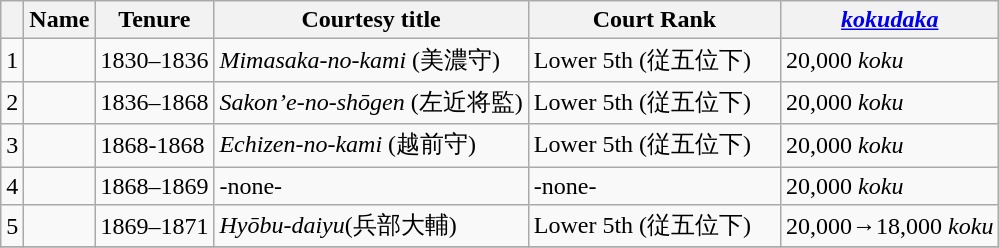<table class=wikitable>
<tr>
<th></th>
<th>Name</th>
<th>Tenure</th>
<th>Courtesy title</th>
<th>Court Rank</th>
<th><em><a href='#'>kokudaka</a></em></th>
</tr>
<tr>
<td>1</td>
<td></td>
<td>1830–1836</td>
<td><em>Mimasaka-no-kami</em> (美濃守)</td>
<td>Lower 5th (従五位下)　</td>
<td>20,000 <em>koku</em></td>
</tr>
<tr>
<td>2</td>
<td></td>
<td>1836–1868</td>
<td><em>Sakon’e-no-shōgen</em> (左近将監)</td>
<td>Lower 5th (従五位下)　</td>
<td>20,000 <em>koku</em></td>
</tr>
<tr>
<td>3</td>
<td></td>
<td>1868-1868</td>
<td><em>Echizen-no-kami</em> (越前守)</td>
<td>Lower 5th (従五位下)　</td>
<td>20,000 <em>koku</em></td>
</tr>
<tr>
<td>4</td>
<td></td>
<td>1868–1869</td>
<td>-none-</td>
<td>-none-</td>
<td>20,000 <em>koku</em></td>
</tr>
<tr>
<td>5</td>
<td></td>
<td>1869–1871</td>
<td><em>Hyōbu-daiyu</em>(兵部大輔)</td>
<td>Lower 5th (従五位下)　</td>
<td>20,000→18,000 <em>koku</em></td>
</tr>
<tr>
</tr>
</table>
